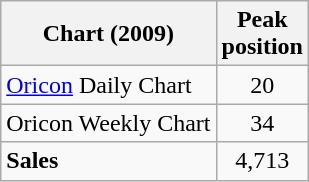<table class="wikitable">
<tr>
<th>Chart (2009)</th>
<th>Peak<br>position</th>
</tr>
<tr>
<td><a href='#'>Oricon</a> Daily Chart</td>
<td align="center">20</td>
</tr>
<tr>
<td>Oricon Weekly Chart</td>
<td align="center">34</td>
</tr>
<tr>
<td><strong>Sales</strong></td>
<td align="center">4,713</td>
</tr>
</table>
